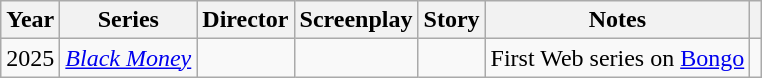<table class="wikitable">
<tr>
<th>Year</th>
<th>Series</th>
<th>Director</th>
<th>Screenplay</th>
<th>Story</th>
<th>Notes</th>
<th></th>
</tr>
<tr>
<td>2025</td>
<td><em><a href='#'>Black Money</a></em></td>
<td></td>
<td></td>
<td></td>
<td>First Web series on <a href='#'>Bongo</a></td>
<td></td>
</tr>
</table>
